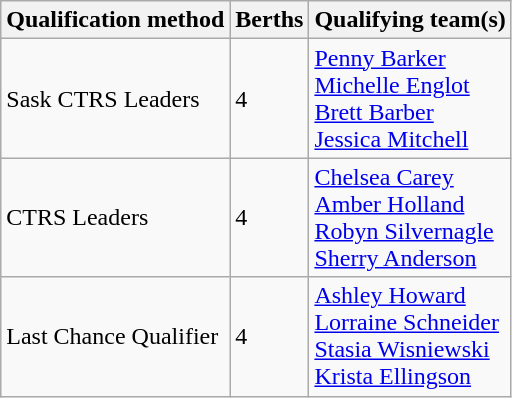<table class="wikitable">
<tr>
<th scope="col">Qualification method</th>
<th scope="col">Berths</th>
<th scope="col">Qualifying team(s)</th>
</tr>
<tr>
<td>Sask CTRS Leaders</td>
<td>4</td>
<td><a href='#'>Penny Barker</a> <br> <a href='#'>Michelle Englot</a> <br> <a href='#'>Brett Barber</a> <br> <a href='#'>Jessica Mitchell</a></td>
</tr>
<tr>
<td>CTRS Leaders</td>
<td>4</td>
<td><a href='#'>Chelsea Carey</a> <br> <a href='#'>Amber Holland</a> <br> <a href='#'>Robyn Silvernagle</a> <br> <a href='#'>Sherry Anderson</a></td>
</tr>
<tr>
<td>Last Chance Qualifier</td>
<td>4</td>
<td><a href='#'>Ashley Howard</a> <br> <a href='#'>Lorraine Schneider</a> <br> <a href='#'>Stasia Wisniewski</a> <br> <a href='#'>Krista Ellingson</a></td>
</tr>
</table>
